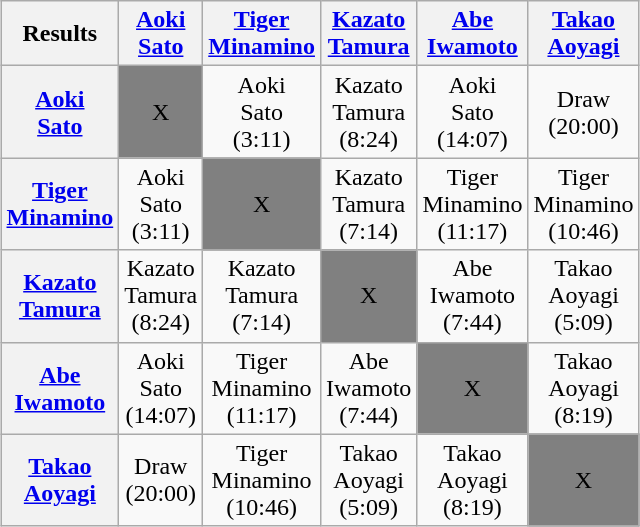<table class="wikitable" style="text-align:center; margin: 1em auto 1em auto">
<tr>
<th>Results</th>
<th><a href='#'>Aoki</a><br><a href='#'>Sato</a></th>
<th><a href='#'>Tiger</a><br><a href='#'>Minamino</a></th>
<th><a href='#'>Kazato</a><br><a href='#'>Tamura</a></th>
<th><a href='#'>Abe</a><br><a href='#'>Iwamoto</a></th>
<th><a href='#'>Takao</a><br><a href='#'>Aoyagi</a></th>
</tr>
<tr>
<th><a href='#'>Aoki</a><br><a href='#'>Sato</a></th>
<td bgcolor=grey>X</td>
<td>Aoki<br>Sato<br>(3:11)</td>
<td>Kazato<br>Tamura<br>(8:24)</td>
<td>Aoki<br>Sato<br>(14:07)</td>
<td>Draw<br>(20:00)</td>
</tr>
<tr>
<th><a href='#'>Tiger</a><br><a href='#'>Minamino</a></th>
<td>Aoki<br>Sato<br>(3:11)</td>
<td bgcolor=grey>X</td>
<td>Kazato<br>Tamura<br>(7:14)</td>
<td>Tiger<br>Minamino<br>(11:17)</td>
<td>Tiger<br>Minamino<br>(10:46)</td>
</tr>
<tr>
<th><a href='#'>Kazato</a><br><a href='#'>Tamura</a></th>
<td>Kazato<br>Tamura<br>(8:24)</td>
<td>Kazato<br>Tamura<br>(7:14)</td>
<td bgcolor=grey>X</td>
<td>Abe<br>Iwamoto<br>(7:44)</td>
<td>Takao<br>Aoyagi<br>(5:09)</td>
</tr>
<tr>
<th><a href='#'>Abe</a><br><a href='#'>Iwamoto</a></th>
<td>Aoki<br>Sato<br>(14:07)</td>
<td>Tiger<br>Minamino<br>(11:17)</td>
<td>Abe<br>Iwamoto<br>(7:44)</td>
<td bgcolor=grey>X</td>
<td>Takao<br>Aoyagi<br>(8:19)</td>
</tr>
<tr>
<th><a href='#'>Takao</a><br><a href='#'>Aoyagi</a></th>
<td>Draw<br>(20:00)</td>
<td>Tiger<br>Minamino<br>(10:46)</td>
<td>Takao<br>Aoyagi<br>(5:09)</td>
<td>Takao<br>Aoyagi<br>(8:19)</td>
<td bgcolor=grey>X</td>
</tr>
</table>
